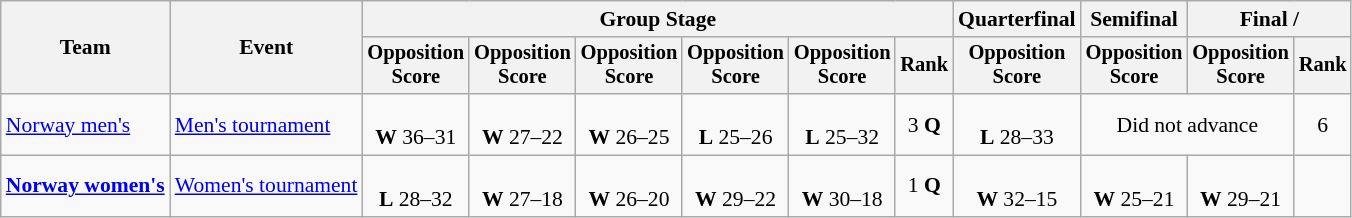<table class="wikitable" style="font-size:90%">
<tr>
<th rowspan=2>Team</th>
<th rowspan=2>Event</th>
<th colspan=6>Group Stage</th>
<th>Quarterfinal</th>
<th>Semifinal</th>
<th colspan=2>Final / </th>
</tr>
<tr style="font-size:95%">
<th>Opposition<br>Score</th>
<th>Opposition<br>Score</th>
<th>Opposition<br>Score</th>
<th>Opposition<br>Score</th>
<th>Opposition<br>Score</th>
<th>Rank</th>
<th>Opposition<br>Score</th>
<th>Opposition<br>Score</th>
<th>Opposition<br>Score</th>
<th>Rank</th>
</tr>
<tr align=center>
<td align=left><a href='#'>Norway men's</a></td>
<td align=left><a href='#'>Men's tournament</a></td>
<td><br><strong>W</strong> 36–31</td>
<td><br><strong>W</strong> 27–22</td>
<td><br><strong>W</strong> 26–25</td>
<td><br><strong>L</strong> 25–26</td>
<td><br><strong>L</strong> 25–32</td>
<td>3 <strong>Q</strong></td>
<td><br><strong>L</strong> 28–33</td>
<td colspan=2>Did not advance</td>
<td>6</td>
</tr>
<tr align=center>
<td align=left><strong><a href='#'>Norway women's</a></strong></td>
<td align=left><a href='#'>Women's tournament</a></td>
<td><br><strong>L</strong> 28–32</td>
<td><br><strong>W</strong> 27–18</td>
<td><br><strong>W</strong> 26–20</td>
<td><br><strong>W</strong> 29–22</td>
<td><br><strong>W</strong> 30–18</td>
<td>1 <strong>Q</strong></td>
<td><br><strong>W</strong> 32–15</td>
<td><br><strong>W</strong> 25–21</td>
<td><br><strong>W</strong> 29–21</td>
<td></td>
</tr>
</table>
